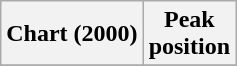<table class="wikitable sortable plainrowheaders" style="text-align:center">
<tr>
<th scope="col">Chart (2000)</th>
<th scope="col">Peak<br> position</th>
</tr>
<tr>
</tr>
</table>
